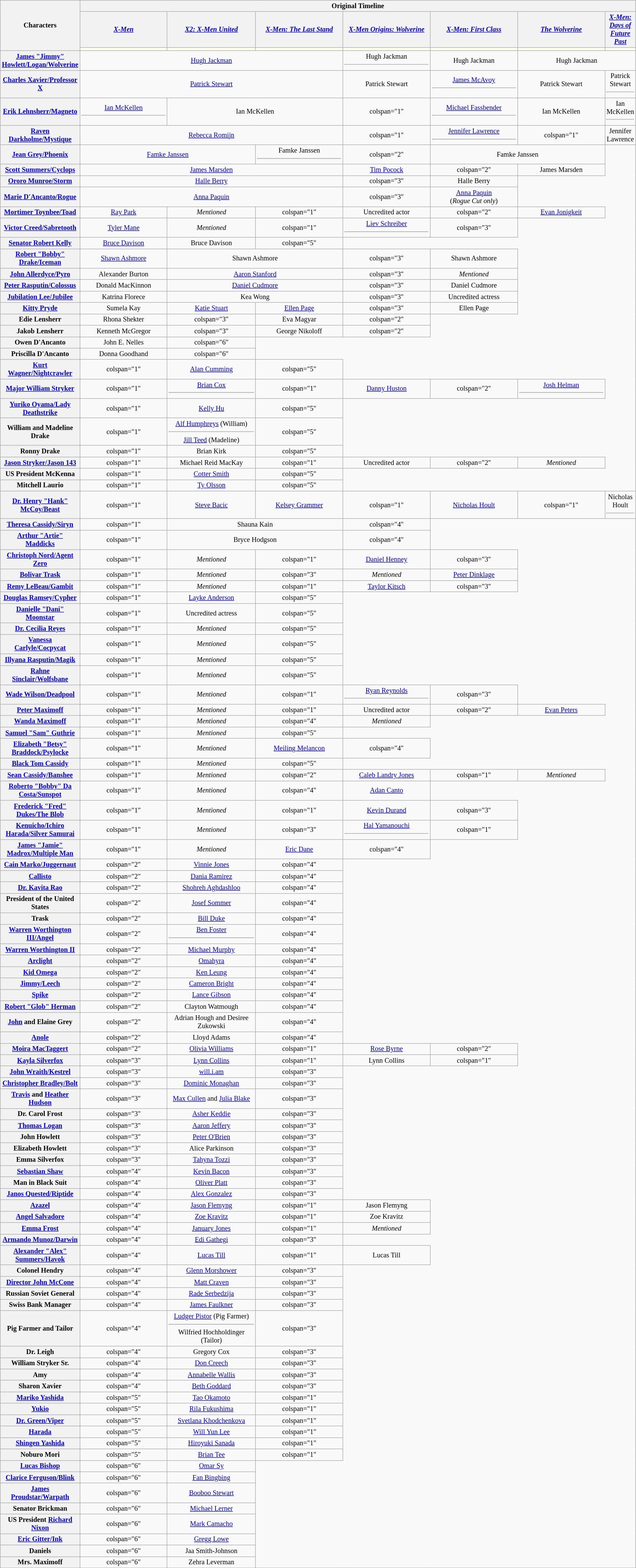<table class="wikitable" style="text-align:center; width:99%; font-size:85%">
<tr>
<th rowspan="3" style="width:9.2%;">Characters</th>
<th colspan="7" style="text-align:center;">Original Timeline</th>
</tr>
<tr>
<th style="text-align:center; width:15%;"><em><a href='#'>X-Men</a></em></th>
<th style="text-align:center; width:15%;"><em><a href='#'>X2: X-Men United</a></em></th>
<th style="text-align:center; width:15%;"><em><a href='#'>X-Men: The Last Stand</a></em></th>
<th style="text-align:center; width:15%;"><em><a href='#'>X-Men Origins: Wolverine</a></em></th>
<th style="text-align:center; width:15%;"><em><a href='#'>X-Men: First Class</a></em></th>
<th style="text-align:center; width:15%;"><em><a href='#'>The Wolverine</a></em></th>
<th style="text-align:center; width:15%;"><em><a href='#'>X-Men: Days of Future Past</a></em></th>
</tr>
<tr>
<td style="background:ivory;"></td>
<td style="background:ivory;"></td>
<td style="background:ivory;"></td>
<td style="background:ivory;"></td>
<td style="background:ivory;"></td>
<td style="background:ivory;"></td>
<td style="background:ivory;"></td>
</tr>
<tr>
<th><a href='#'>James "Jimmy" Howlett/Logan/Wolverine</a></th>
<td colspan="3"><a href='#'>Hugh Jackman</a></td>
<td colspan="1">Hugh Jackman<hr></td>
<td colspan="1">Hugh Jackman</td>
<td colspan="2">Hugh Jackman</td>
</tr>
<tr>
<th><a href='#'>Charles Xavier/Professor X</a></th>
<td colspan="3"><a href='#'>Patrick Stewart</a></td>
<td colspan="1">Patrick Stewart</td>
<td colspan="1"><a href='#'>James McAvoy</a><hr></td>
<td colspan="1">Patrick Stewart</td>
<td colspan="1">Patrick Stewart<hr></td>
</tr>
<tr>
<th><a href='#'>Erik Lehnsherr/Magneto</a></th>
<td colspan="1"><a href='#'>Ian McKellen</a><hr></td>
<td colspan="2">Ian McKellen</td>
<td>colspan="1" </td>
<td colspan="1"><a href='#'>Michael Fassbender</a><hr></td>
<td colspan="1">Ian McKellen</td>
<td colspan="1">Ian McKellen<hr></td>
</tr>
<tr>
<th><a href='#'>Raven Darkholme/Mystique</a></th>
<td colspan="3"><a href='#'>Rebecca Romijn</a></td>
<td>colspan="1" </td>
<td colspan="1"><a href='#'>Jennifer Lawrence</a><hr></td>
<td>colspan="1" </td>
<td colspan="1">Jennifer Lawrence</td>
</tr>
<tr>
<th><a href='#'>Jean Grey/Phoenix</a></th>
<td colspan="2"><a href='#'>Famke Janssen</a></td>
<td colspan="1">Famke Janssen<hr></td>
<td>colspan="2" </td>
<td colspan="2">Famke Janssen</td>
</tr>
<tr>
<th><a href='#'>Scott Summers/Cyclops</a></th>
<td colspan="3"><a href='#'>James Marsden</a></td>
<td colspan="1"><a href='#'>Tim Pocock</a></td>
<td>colspan="2" </td>
<td colspan="1">James Marsden</td>
</tr>
<tr>
<th><a href='#'>Ororo Munroe/Storm</a></th>
<td colspan="3"><a href='#'>Halle Berry</a></td>
<td>colspan="3" </td>
<td colspan="1">Halle Berry</td>
</tr>
<tr>
<th><a href='#'>Marie D'Ancanto/Rogue</a></th>
<td colspan="3"><a href='#'>Anna Paquin</a></td>
<td>colspan="3" </td>
<td colspan="1"><a href='#'>Anna Paquin</a><br>(<em>Rogue Cut only</em>)</td>
</tr>
<tr>
<th><a href='#'>Mortimer Toynbee/Toad</a></th>
<td colspan="1"><a href='#'>Ray Park</a></td>
<td colspan="1"><em>Mentioned</em></td>
<td>colspan="1" </td>
<td colspan="1">Uncredited actor</td>
<td>colspan="2" </td>
<td colspan="1"><a href='#'>Evan Jonigkeit</a></td>
</tr>
<tr>
<th><a href='#'>Victor Creed/Sabretooth</a></th>
<td colspan="1"><a href='#'>Tyler Mane</a></td>
<td colspan="1"><em>Mentioned</em></td>
<td>colspan="1" </td>
<td colspan="1"><a href='#'>Liev Schreiber</a><hr></td>
<td>colspan="3" </td>
</tr>
<tr>
<th><a href='#'>Senator Robert Kelly</a></th>
<td colspan="1"><a href='#'>Bruce Davison</a></td>
<td colspan="1">Bruce Davison</td>
<td>colspan="5" </td>
</tr>
<tr>
<th><a href='#'>Robert "Bobby" Drake/Iceman</a></th>
<td colspan="1"><a href='#'>Shawn Ashmore</a></td>
<td colspan="2">Shawn Ashmore</td>
<td>colspan="3" </td>
<td colspan="1">Shawn Ashmore</td>
</tr>
<tr>
<th><a href='#'>John Allerdyce/Pyro</a></th>
<td colspan="1">Alexander Burton</td>
<td colspan="2"><a href='#'>Aaron Stanford</a></td>
<td>colspan="3" </td>
<td colspan="1"><em>Mentioned</em></td>
</tr>
<tr>
<th><a href='#'>Peter Rasputin/Colossus</a></th>
<td colspan="1">Donald MacKinnon</td>
<td colspan="2"><a href='#'>Daniel Cudmore</a></td>
<td>colspan="3" </td>
<td colspan="1">Daniel Cudmore</td>
</tr>
<tr>
<th><a href='#'>Jubilation Lee/Jubilee</a></th>
<td colspan="1">Katrina Florece</td>
<td colspan="2">Kea Wong</td>
<td>colspan="3" </td>
<td colspan="1">Uncredited actress</td>
</tr>
<tr>
<th><a href='#'>Kitty Pryde</a></th>
<td colspan="1">Sumela Kay</td>
<td colspan="1"><a href='#'>Katie Stuart</a></td>
<td colspan="1"><a href='#'>Ellen Page</a></td>
<td>colspan="3" </td>
<td colspan="1">Ellen Page</td>
</tr>
<tr>
<th>Edie Lensherr</th>
<td colspan="1">Rhona Shekter</td>
<td>colspan="3" </td>
<td colspan="1">Eva Magyar</td>
<td>colspan="2" </td>
</tr>
<tr>
<th>Jakob Lensherr</th>
<td colspan="1">Kenneth McGregor</td>
<td>colspan="3" </td>
<td colspan="1">George Nikoloff</td>
<td>colspan="2" </td>
</tr>
<tr>
<th>Owen D'Ancanto</th>
<td colspan="1">John E. Nelles</td>
<td>colspan="6" </td>
</tr>
<tr>
<th>Priscilla D'Ancanto</th>
<td colspan="1">Donna Goodhand</td>
<td>colspan="6" </td>
</tr>
<tr>
<th><a href='#'>Kurt Wagner/Nightcrawler</a></th>
<td>colspan="1" </td>
<td colspan="1"><a href='#'>Alan Cumming</a></td>
<td>colspan="5" </td>
</tr>
<tr>
<th><a href='#'>Major William Stryker</a></th>
<td>colspan="1" </td>
<td colspan="1"><a href='#'>Brian Cox</a><hr></td>
<td>colspan="1" </td>
<td colspan="1"><a href='#'>Danny Huston</a></td>
<td>colspan="2" </td>
<td colspan="1"><a href='#'>Josh Helman</a><hr></td>
</tr>
<tr>
<th><a href='#'>Yuriko Oyama/Lady Deathstrike</a></th>
<td>colspan="1" </td>
<td colspan="1"><a href='#'>Kelly Hu</a></td>
<td>colspan="5" </td>
</tr>
<tr>
<th>William and Madeline Drake</th>
<td>colspan="1" </td>
<td colspan="1"><a href='#'>Alf Humphreys</a> (William)<hr><a href='#'>Jill Teed</a> (Madeline)</td>
<td>colspan="5" </td>
</tr>
<tr>
<th>Ronny Drake</th>
<td>colspan="1" </td>
<td colspan="1">Brian Kirk</td>
<td>colspan="5" </td>
</tr>
<tr>
<th><a href='#'>Jason Stryker/Jason 143</a></th>
<td>colspan="1" </td>
<td colspan="1">Michael Reid MacKay</td>
<td>colspan="1" </td>
<td colspan="1">Uncredited actor</td>
<td>colspan="2" </td>
<td colspan="1"><em>Mentioned</em></td>
</tr>
<tr>
<th>US President McKenna</th>
<td>colspan="1" </td>
<td colspan="1"><a href='#'>Cotter Smith</a></td>
<td>colspan="5" </td>
</tr>
<tr>
<th>Mitchell Laurio</th>
<td>colspan="1" </td>
<td colspan="1"><a href='#'>Ty Olsson</a></td>
<td>colspan="5" </td>
</tr>
<tr>
<th><a href='#'>Dr. Henry "Hank" McCoy/Beast</a></th>
<td>colspan="1" </td>
<td colspan="1"><a href='#'>Steve Bacic</a></td>
<td colspan="1"><a href='#'>Kelsey Grammer</a></td>
<td>colspan="1" </td>
<td colspan="1"><a href='#'>Nicholas Hoult</a></td>
<td>colspan="1" </td>
<td colspan="1">Nicholas Hoult<hr></td>
</tr>
<tr>
<th><a href='#'>Theresa Cassidy/Siryn</a></th>
<td>colspan="1" </td>
<td colspan="2">Shauna Kain</td>
<td>colspan="4" </td>
</tr>
<tr>
<th><a href='#'>Arthur "Artie" Maddicks</a></th>
<td>colspan="1" </td>
<td colspan="2">Bryce Hodgson</td>
<td>colspan="4" </td>
</tr>
<tr>
<th><a href='#'>Christoph Nord/Agent Zero</a></th>
<td>colspan="1" </td>
<td colspan="1"><em>Mentioned</em></td>
<td>colspan="1" </td>
<td colspan="1"><a href='#'>Daniel Henney</a></td>
<td>colspan="3" </td>
</tr>
<tr>
<th><a href='#'>Bolivar Trask</a></th>
<td>colspan="1" </td>
<td colspan="1"><em>Mentioned</em></td>
<td>colspan="3" </td>
<td colspan="1"><em>Mentioned</em></td>
<td colspan="1"><a href='#'>Peter Dinklage</a></td>
</tr>
<tr>
<th><a href='#'>Remy LeBeau/Gambit</a></th>
<td>colspan="1" </td>
<td colspan="1"><em>Mentioned</em></td>
<td>colspan="1" </td>
<td colspan="1"><a href='#'>Taylor Kitsch</a></td>
<td>colspan="3" </td>
</tr>
<tr>
<th><a href='#'>Douglas Ramsey/Cypher</a></th>
<td>colspan="1" </td>
<td colspan="1"><a href='#'>Layke Anderson</a></td>
<td>colspan="5" </td>
</tr>
<tr>
<th><a href='#'>Danielle "Dani" Moonstar</a></th>
<td>colspan="1" </td>
<td colspan="1">Uncredited actress</td>
<td>colspan="5" </td>
</tr>
<tr>
<th><a href='#'>Dr. Cecilia Reyes</a></th>
<td>colspan="1" </td>
<td colspan="1"><em>Mentioned</em></td>
<td>colspan="5" </td>
</tr>
<tr>
<th><a href='#'>Vanessa Carlyle/Cocpycat</a></th>
<td>colspan="1" </td>
<td colspan="1"><em>Mentioned</em></td>
<td>colspan="5" </td>
</tr>
<tr>
<th><a href='#'>Illyana Rasputin/Magik</a></th>
<td>colspan="1" </td>
<td colspan="1"><em>Mentioned</em></td>
<td>colspan="5" </td>
</tr>
<tr>
<th><a href='#'>Rahne Sinclair/Wolfsbane</a></th>
<td>colspan="1" </td>
<td colspan="1"><em> Mentioned</em></td>
<td>colspan="5" </td>
</tr>
<tr>
<th><a href='#'>Wade Wilson/Deadpool</a></th>
<td>colspan="1" </td>
<td colspan="1"><em>Mentioned</em></td>
<td>colspan="1" </td>
<td colspan="1"><a href='#'>Ryan Reynolds</a><hr></td>
<td>colspan="3" </td>
</tr>
<tr>
<th><a href='#'>Peter Maximoff</a></th>
<td>colspan="1" </td>
<td colspan="1"><em>Mentioned</em></td>
<td>colspan="1" </td>
<td colspan="1">Uncredited actor</td>
<td>colspan="2" </td>
<td colspan="1"><a href='#'>Evan Peters</a></td>
</tr>
<tr>
<th><a href='#'>Wanda Maximoff</a></th>
<td>colspan="1" </td>
<td colspan="1"><em>Mentioned</em></td>
<td>colspan="4" </td>
<td colspan="1"><em>Mentioned</em></td>
</tr>
<tr>
<th><a href='#'>Samuel "Sam" Guthrie</a></th>
<td>colspan="1" </td>
<td colspan="1"><em>Mentioned</em></td>
<td>colspan="5" </td>
</tr>
<tr>
<th><a href='#'>Elizabeth "Betsy" Braddock/Psylocke</a></th>
<td>colspan="1" </td>
<td colspan="1"><em>Mentioned</em></td>
<td colspan="1"><a href='#'>Meiling Melancon</a></td>
<td>colspan="4" </td>
</tr>
<tr>
<th><a href='#'>Black Tom Cassidy</a></th>
<td>colspan="1" </td>
<td colspan="1"><em>Mentioned</em></td>
<td>colspan="5" </td>
</tr>
<tr>
<th><a href='#'>Sean Cassidy/Banshee</a></th>
<td>colspan="1" </td>
<td colspan="1"><em>Mentioned</em></td>
<td>colspan="2" </td>
<td colspan="1"><a href='#'>Caleb Landry Jones</a></td>
<td>colspan="1" </td>
<td colspan="1"><em>Mentioned</em></td>
</tr>
<tr>
<th><a href='#'>Roberto "Bobby" Da Costa/Sunspot</a></th>
<td>colspan="1" </td>
<td colspan="1"><em>Mentioned</em></td>
<td>colspan="4" </td>
<td colspan="1"><a href='#'>Adan Canto</a></td>
</tr>
<tr>
<th><a href='#'>Frederick "Fred" Dukes/The Blob</a></th>
<td>colspan="1" </td>
<td colspan="1"><em>Mentioned</em></td>
<td>colspan="1" </td>
<td colspan="1"><a href='#'>Kevin Durand</a></td>
<td>colspan="3" </td>
</tr>
<tr>
<th><a href='#'>Kenuicho/Ichiro Harada/Silver Samurai</a></th>
<td>colspan="1" </td>
<td colspan="1"><em>Mentioned</em></td>
<td>colspan="3" </td>
<td colspan="1"><a href='#'>Hal Yamanouchi</a><hr></td>
<td>colspan="1" </td>
</tr>
<tr>
<th><a href='#'>James "Jamie" Madrox/Multiple Man</a></th>
<td>colspan="1" </td>
<td colspan="1"><em>Mentioned</em></td>
<td colspan="1"><a href='#'>Eric Dane</a></td>
<td>colspan="4" </td>
</tr>
<tr>
<th><a href='#'>Cain Marko/Juggernaut</a></th>
<td>colspan="2" </td>
<td colspan="1"><a href='#'>Vinnie Jones</a></td>
<td>colspan="4" </td>
</tr>
<tr>
<th><a href='#'>Callisto</a></th>
<td>colspan="2" </td>
<td colspan="1"><a href='#'>Dania Ramirez</a></td>
<td>colspan="4" </td>
</tr>
<tr>
<th><a href='#'>Dr. Kavita Rao</a></th>
<td>colspan="2" </td>
<td colspan="1"><a href='#'>Shohreh Aghdashloo</a></td>
<td>colspan="4" </td>
</tr>
<tr>
<th>President of the United States</th>
<td>colspan="2" </td>
<td colspan="1"><a href='#'>Josef Sommer</a></td>
<td>colspan="4" </td>
</tr>
<tr>
<th>Trask</th>
<td>colspan="2" </td>
<td colspan="1"><a href='#'>Bill Duke</a></td>
<td>colspan="4" </td>
</tr>
<tr>
<th><a href='#'>Warren Worthington III/Angel</a></th>
<td>colspan="2" </td>
<td colspan="1"><a href='#'>Ben Foster</a><hr></td>
<td>colspan="4" </td>
</tr>
<tr>
<th><a href='#'>Warren Worthington II</a></th>
<td>colspan="2" </td>
<td colspan="1"><a href='#'>Michael Murphy</a></td>
<td>colspan="4" </td>
</tr>
<tr>
<th><a href='#'>Arclight</a></th>
<td>colspan="2" </td>
<td colspan="1"><a href='#'>Omahyra</a></td>
<td>colspan="4" </td>
</tr>
<tr>
<th><a href='#'>Kid Omega</a></th>
<td>colspan="2" </td>
<td colspan="1"><a href='#'>Ken Leung</a></td>
<td>colspan="4" </td>
</tr>
<tr>
<th><a href='#'>Jimmy/Leech</a></th>
<td>colspan="2" </td>
<td colspan="1"><a href='#'>Cameron Bright</a></td>
<td>colspan="4" </td>
</tr>
<tr>
<th><a href='#'>Spike</a></th>
<td>colspan="2" </td>
<td colspan="1"><a href='#'>Lance Gibson</a></td>
<td>colspan="4" </td>
</tr>
<tr>
<th><a href='#'>Robert "Glob" Herman</a></th>
<td>colspan="2" </td>
<td colspan="1">Clayton Watmough</td>
<td>colspan="4" </td>
</tr>
<tr>
<th><a href='#'>John</a> and Elaine Grey</th>
<td>colspan="2" </td>
<td colspan="1">Adrian Hough and Desiree Zukowski</td>
<td>colspan="4" </td>
</tr>
<tr>
<th><a href='#'>Anole</a></th>
<td>colspan="2" </td>
<td colspan="1">Lloyd Adams</td>
<td>colspan="4" </td>
</tr>
<tr>
<th><a href='#'>Moira MacTaggert</a></th>
<td>colspan="2" </td>
<td colspan="1"><a href='#'>Olivia Williams</a></td>
<td>colspan="1" </td>
<td colspan="1"><a href='#'>Rose Byrne</a></td>
<td>colspan="2" </td>
</tr>
<tr>
<th><a href='#'>Kayla Silverfox</a></th>
<td>colspan="3" </td>
<td colspan="1"><a href='#'>Lynn Collins</a></td>
<td>colspan="1" </td>
<td colspan="1">Lynn Collins</td>
<td>colspan="1" </td>
</tr>
<tr>
<th><a href='#'>John Wraith/Kestrel</a></th>
<td>colspan="3" </td>
<td colspan="1"><a href='#'>will.i.am</a></td>
<td>colspan="3" </td>
</tr>
<tr>
<th><a href='#'>Christopher Bradley/Bolt</a></th>
<td>colspan="3" </td>
<td colspan="1"><a href='#'>Dominic Monaghan</a></td>
<td>colspan="3" </td>
</tr>
<tr>
<th><a href='#'>Travis</a> and <a href='#'>Heather Hudson</a></th>
<td>colspan="3" </td>
<td colspan="1"><a href='#'>Max Cullen</a> and <a href='#'>Julia Blake</a></td>
<td>colspan="3" </td>
</tr>
<tr>
<th>Dr. Carol Frost</th>
<td>colspan="3" </td>
<td colspan="1"><a href='#'>Asher Keddie</a></td>
<td>colspan="3" </td>
</tr>
<tr>
<th><a href='#'>Thomas Logan</a></th>
<td>colspan="3" </td>
<td colspan="1"><a href='#'>Aaron Jeffery</a></td>
<td>colspan="3" </td>
</tr>
<tr>
<th>John Howlett</th>
<td>colspan="3" </td>
<td colspan="1"><a href='#'>Peter O'Brien</a></td>
<td>colspan="3" </td>
</tr>
<tr>
<th>Elizabeth Howlett</th>
<td>colspan="3" </td>
<td colspan="1">Alice Parkinson</td>
<td>colspan="3" </td>
</tr>
<tr>
<th>Emma Silverfox</th>
<td>colspan="3" </td>
<td colspan="1"><a href='#'>Tahyna Tozzi</a></td>
<td>colspan="3" </td>
</tr>
<tr>
<th><a href='#'>Sebastian Shaw</a></th>
<td>colspan="4" </td>
<td colspan="1"><a href='#'>Kevin Bacon</a></td>
<td>colspan="3" </td>
</tr>
<tr>
<th>Man in Black Suit</th>
<td>colspan="4" </td>
<td colspan="1"><a href='#'>Oliver Platt</a></td>
<td>colspan="3" </td>
</tr>
<tr>
<th><a href='#'>Janos Quested/Riptide</a></th>
<td>colspan="4" </td>
<td colspan="1"><a href='#'>Alex Gonzalez</a></td>
<td>colspan="3" </td>
</tr>
<tr>
<th><a href='#'>Azazel</a></th>
<td>colspan="4" </td>
<td colspan="1"><a href='#'>Jason Flemyng</a></td>
<td>colspan="1" </td>
<td colspan="1">Jason Flemyng</td>
</tr>
<tr>
<th><a href='#'>Angel Salvadore</a></th>
<td>colspan="4" </td>
<td colspan="1"><a href='#'>Zoe Kravitz</a></td>
<td>colspan="1" </td>
<td colspan="1">Zoe Kravitz</td>
</tr>
<tr>
<th><a href='#'>Emma Frost</a></th>
<td>colspan="4" </td>
<td colspan="1"><a href='#'>January Jones</a></td>
<td>colspan="1" </td>
<td colspan="1"><em>Mentioned</em></td>
</tr>
<tr>
<th><a href='#'>Armando Munoz/Darwin</a></th>
<td>colspan="4" </td>
<td colspan="1"><a href='#'>Edi Gathegi</a></td>
<td>colspan="3" </td>
</tr>
<tr>
<th><a href='#'>Alexander "Alex" Summers/Havok</a></th>
<td>colspan="4" </td>
<td colspan="1"><a href='#'>Lucas Till</a></td>
<td>colspan="1" </td>
<td colspan="1">Lucas Till</td>
</tr>
<tr>
<th>Colonel Hendry</th>
<td>colspan="4" </td>
<td colspan="1"><a href='#'>Glenn Morshower</a></td>
<td>colspan="3" </td>
</tr>
<tr>
<th><a href='#'>Director John McCone</a></th>
<td>colspan="4" </td>
<td colspan="1"><a href='#'>Matt Craven</a></td>
<td>colspan="3" </td>
</tr>
<tr>
<th>Russian Soviet General</th>
<td>colspan="4" </td>
<td colspan="1"><a href='#'>Rade Serbedzija</a></td>
<td>colspan="3" </td>
</tr>
<tr>
<th>Swiss Bank Manager</th>
<td>colspan="4" </td>
<td colspan="1"><a href='#'>James Faulkner</a></td>
<td>colspan="3" </td>
</tr>
<tr>
<th>Pig Farmer and Tailor</th>
<td>colspan="4" </td>
<td colspan="1"><a href='#'>Ludger Pistor</a> (Pig Farmer)<hr>Wilfried Hochholdinger (Tailor)</td>
<td>colspan="3" </td>
</tr>
<tr>
<th>Dr. Leigh</th>
<td>colspan="4" </td>
<td colspan="1">Gregory Cox</td>
<td>colspan="3" </td>
</tr>
<tr>
<th>William Stryker Sr.</th>
<td>colspan="4" </td>
<td colspan="1"><a href='#'>Don Creech</a></td>
<td>colspan="3" </td>
</tr>
<tr>
<th>Amy</th>
<td>colspan="4" </td>
<td colspan="1"><a href='#'>Annabelle Wallis</a></td>
<td>colspan="3" </td>
</tr>
<tr>
<th>Sharon Xavier</th>
<td>colspan="4" </td>
<td colspan="1"><a href='#'>Beth Goddard</a></td>
<td>colspan="3" </td>
</tr>
<tr>
<th><a href='#'>Mariko Yashida</a></th>
<td>colspan="5" </td>
<td colspan="1"><a href='#'>Tao Okamoto</a></td>
<td>colspan="1" </td>
</tr>
<tr>
<th><a href='#'>Yukio</a></th>
<td>colspan="5" </td>
<td colspan="1"><a href='#'>Rila Fukushima</a></td>
<td>colspan="1" </td>
</tr>
<tr>
<th><a href='#'>Dr. Green/Viper</a></th>
<td>colspan="5" </td>
<td colspan="1"><a href='#'>Svetlana Khodchenkova</a></td>
<td>colspan="1" </td>
</tr>
<tr>
<th><a href='#'>Harada</a></th>
<td>colspan="5" </td>
<td colspan="1"><a href='#'>Will Yun Lee</a></td>
<td>colspan="1" </td>
</tr>
<tr>
<th><a href='#'>Shingen Yashida</a></th>
<td>colspan="5" </td>
<td colspan="1"><a href='#'>Hiroyuki Sanada</a></td>
<td>colspan="1" </td>
</tr>
<tr>
<th>Noburo Mori</th>
<td>colspan="5" </td>
<td colspan="1"><a href='#'>Brian Tee</a></td>
<td>colspan="1" </td>
</tr>
<tr>
<th><a href='#'>Lucas Bishop</a></th>
<td>colspan="6" </td>
<td colspan="1"><a href='#'>Omar Sy</a></td>
</tr>
<tr>
<th><a href='#'>Clarice Ferguson/Blink</a></th>
<td>colspan="6" </td>
<td colspan="1"><a href='#'>Fan Bingbing</a></td>
</tr>
<tr>
<th><a href='#'>James Proudstar/Warpath</a></th>
<td>colspan="6" </td>
<td colspan="1"><a href='#'>Booboo Stewart</a></td>
</tr>
<tr>
<th>Senator Brickman</th>
<td>colspan="6" </td>
<td colspan="1"><a href='#'>Michael Lerner</a></td>
</tr>
<tr>
<th>US President <a href='#'>Richard Nixon</a></th>
<td>colspan="6" </td>
<td colspan="1"><a href='#'>Mark Camacho</a></td>
</tr>
<tr>
<th><a href='#'>Eric Gitter/Ink</a></th>
<td>colspan="6" </td>
<td colspan="1"><a href='#'>Gregg Lowe</a></td>
</tr>
<tr>
<th>Daniels</th>
<td>colspan="6" </td>
<td colspan="1">Jaa Smith-Johnson</td>
</tr>
<tr>
<th>Mrs. Maximoff</th>
<td>colspan="6" </td>
<td colspan="1">Zehra Leverman</td>
</tr>
</table>
